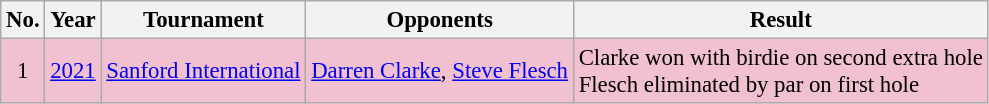<table class="wikitable" style="font-size:95%;">
<tr>
<th>No.</th>
<th>Year</th>
<th>Tournament</th>
<th>Opponents</th>
<th>Result</th>
</tr>
<tr style="background:#F2C1D1;">
<td align=center>1</td>
<td><a href='#'>2021</a></td>
<td><a href='#'>Sanford International</a></td>
<td> <a href='#'>Darren Clarke</a>,  <a href='#'>Steve Flesch</a></td>
<td>Clarke won with birdie on second extra hole<br>Flesch eliminated by par on first hole</td>
</tr>
</table>
